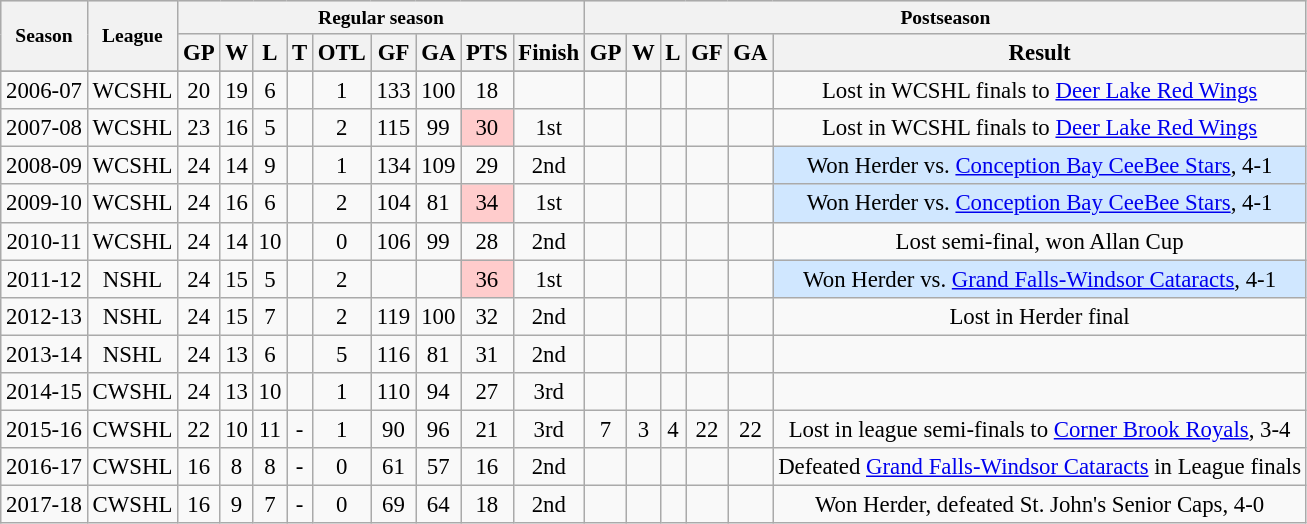<table class="wikitable plainrowheaders"  style="text-align: center; font-size: 95%">
<tr align="center" style="font-size: small; font-weight:bold; background-color:#dddddd; padding:5px;">
<th rowspan="2" scope="col">Season</th>
<th rowspan="2" scope="col">League</th>
<th colspan="9">Regular season</th>
<th colspan="9">Postseason</th>
</tr>
<tr>
<th scope="col">GP</th>
<th scope="col">W</th>
<th scope="col">L</th>
<th scope="col">T</th>
<th scope="col">OTL</th>
<th scope="col">GF</th>
<th scope="col">GA</th>
<th scope="col">PTS</th>
<th scope="col">Finish</th>
<th scope="col">GP</th>
<th scope="col">W</th>
<th scope="col">L</th>
<th scope="col">GF</th>
<th scope="col">GA</th>
<th scope="col">Result</th>
</tr>
<tr>
</tr>
<tr align="center">
<td scope="row">2006-07</td>
<td>WCSHL</td>
<td>20</td>
<td>19</td>
<td>6</td>
<td></td>
<td>1</td>
<td>133</td>
<td>100</td>
<td>18</td>
<td></td>
<td></td>
<td></td>
<td></td>
<td></td>
<td></td>
<td>Lost in WCSHL finals to <a href='#'>Deer Lake Red Wings</a></td>
</tr>
<tr align="center">
<td scope="row">2007-08</td>
<td>WCSHL</td>
<td>23</td>
<td>16</td>
<td>5</td>
<td></td>
<td>2</td>
<td>115</td>
<td>99</td>
<td style="background: #FFCCCC;">30</td>
<td>1st</td>
<td></td>
<td></td>
<td></td>
<td></td>
<td></td>
<td>Lost in WCSHL finals to <a href='#'>Deer Lake Red Wings</a></td>
</tr>
<tr align="center">
<td scope="row">2008-09</td>
<td>WCSHL</td>
<td>24</td>
<td>14</td>
<td>9</td>
<td></td>
<td>1</td>
<td>134</td>
<td>109</td>
<td>29</td>
<td>2nd</td>
<td></td>
<td></td>
<td></td>
<td></td>
<td></td>
<td style="background: #D0E7FF;">Won Herder vs. <a href='#'>Conception Bay CeeBee Stars</a>,  4-1</td>
</tr>
<tr align="center">
<td scope="row">2009-10</td>
<td>WCSHL</td>
<td>24</td>
<td>16</td>
<td>6</td>
<td></td>
<td>2</td>
<td>104</td>
<td>81</td>
<td style="background: #FFCCCC;">34</td>
<td>1st</td>
<td></td>
<td></td>
<td></td>
<td></td>
<td></td>
<td style="background: #D0E7FF;">Won Herder vs. <a href='#'>Conception Bay CeeBee Stars</a>, 4-1</td>
</tr>
<tr align="center">
<td scope="row">2010-11</td>
<td>WCSHL</td>
<td>24</td>
<td>14</td>
<td>10</td>
<td></td>
<td>0</td>
<td>106</td>
<td>99</td>
<td>28</td>
<td>2nd</td>
<td></td>
<td></td>
<td></td>
<td></td>
<td></td>
<td>Lost semi-final, won Allan Cup</td>
</tr>
<tr align="center">
<td scope="row">2011-12</td>
<td>NSHL</td>
<td>24</td>
<td>15</td>
<td>5</td>
<td></td>
<td>2</td>
<td></td>
<td></td>
<td style="background: #FFCCCC;">36</td>
<td>1st</td>
<td></td>
<td></td>
<td></td>
<td></td>
<td></td>
<td style="background: #D0E7FF;">Won Herder vs. <a href='#'>Grand Falls-Windsor Cataracts</a>, 4-1</td>
</tr>
<tr align="center">
<td scope="row">2012-13</td>
<td>NSHL</td>
<td>24</td>
<td>15</td>
<td>7</td>
<td></td>
<td>2</td>
<td>119</td>
<td>100</td>
<td>32</td>
<td>2nd</td>
<td></td>
<td></td>
<td></td>
<td></td>
<td></td>
<td>Lost in Herder final</td>
</tr>
<tr align="center">
<td scope="row">2013-14</td>
<td>NSHL</td>
<td>24</td>
<td>13</td>
<td>6</td>
<td></td>
<td>5</td>
<td>116</td>
<td>81</td>
<td>31</td>
<td>2nd</td>
<td></td>
<td></td>
<td></td>
<td></td>
<td></td>
<td></td>
</tr>
<tr align="center">
<td scope="row">2014-15</td>
<td>CWSHL</td>
<td>24</td>
<td>13</td>
<td>10</td>
<td></td>
<td>1</td>
<td>110</td>
<td>94</td>
<td>27</td>
<td>3rd</td>
<td></td>
<td></td>
<td></td>
<td></td>
<td></td>
<td></td>
</tr>
<tr>
<td>2015-16</td>
<td>CWSHL</td>
<td>22</td>
<td>10</td>
<td>11</td>
<td>-</td>
<td>1</td>
<td>90</td>
<td>96</td>
<td>21</td>
<td>3rd</td>
<td>7</td>
<td>3</td>
<td>4</td>
<td>22</td>
<td>22</td>
<td>Lost in league semi-finals to <a href='#'>Corner Brook Royals</a>, 3-4</td>
</tr>
<tr>
<td>2016-17</td>
<td>CWSHL</td>
<td>16</td>
<td>8</td>
<td>8</td>
<td>-</td>
<td>0</td>
<td>61</td>
<td>57</td>
<td>16</td>
<td>2nd</td>
<td></td>
<td></td>
<td></td>
<td></td>
<td></td>
<td>Defeated <a href='#'>Grand Falls-Windsor Cataracts</a> in League finals</td>
</tr>
<tr>
<td>2017-18</td>
<td>CWSHL</td>
<td>16</td>
<td>9</td>
<td>7</td>
<td>-</td>
<td>0</td>
<td>69</td>
<td>64</td>
<td>18</td>
<td>2nd</td>
<td></td>
<td></td>
<td></td>
<td></td>
<td></td>
<td>Won Herder, defeated St. John's Senior Caps, 4-0</td>
</tr>
</table>
